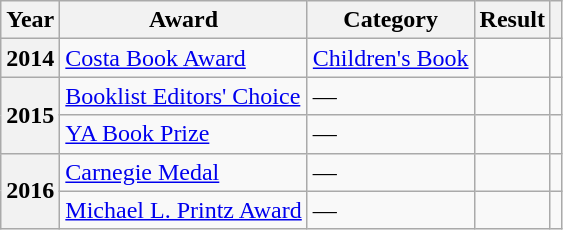<table class="wikitable sortable mw-collapsible">
<tr>
<th>Year</th>
<th>Award</th>
<th>Category</th>
<th>Result</th>
<th></th>
</tr>
<tr>
<th>2014</th>
<td><a href='#'>Costa Book Award</a></td>
<td><a href='#'>Children's Book</a></td>
<td></td>
<td></td>
</tr>
<tr>
<th rowspan="2">2015</th>
<td><a href='#'>Booklist Editors' Choice</a></td>
<td>—</td>
<td></td>
<td></td>
</tr>
<tr>
<td><a href='#'>YA Book Prize</a></td>
<td>—</td>
<td></td>
<td></td>
</tr>
<tr>
<th rowspan="2">2016</th>
<td><a href='#'>Carnegie Medal</a></td>
<td>—</td>
<td></td>
<td></td>
</tr>
<tr>
<td><a href='#'>Michael L. Printz Award</a></td>
<td>—</td>
<td></td>
<td></td>
</tr>
</table>
